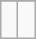<table class="wikitable">
<tr align="center">
</tr>
<tr align="center">
<td> </td>
<td> </td>
</tr>
</table>
